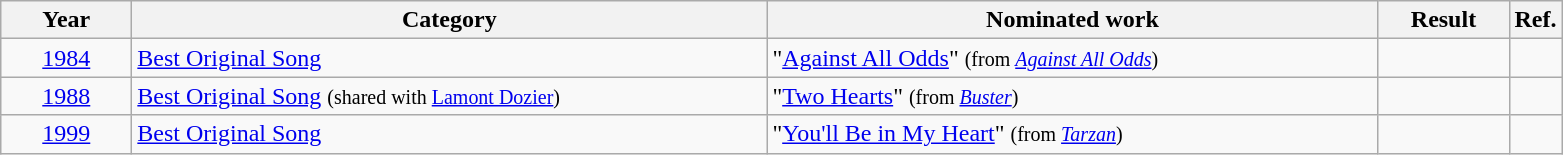<table class=wikitable>
<tr>
<th scope="col" style="width:5em;">Year</th>
<th scope="col" style="width:26em;">Category</th>
<th scope="col" style="width:25em;">Nominated work</th>
<th scope="col" style="width:5em;">Result</th>
<th>Ref.</th>
</tr>
<tr>
<td style="text-align:center;"><a href='#'>1984</a></td>
<td><a href='#'>Best Original Song</a></td>
<td>"<a href='#'>Against All Odds</a>" <small>(from <em><a href='#'>Against All Odds</a></em>)</small></td>
<td></td>
<td></td>
</tr>
<tr>
<td style="text-align:center;"><a href='#'>1988</a></td>
<td><a href='#'>Best Original Song</a> <small>(shared with <a href='#'>Lamont Dozier</a>)</small></td>
<td>"<a href='#'>Two Hearts</a>" <small>(from <em><a href='#'>Buster</a></em>)</small></td>
<td></td>
<td></td>
</tr>
<tr>
<td style="text-align:center;"><a href='#'>1999</a></td>
<td><a href='#'>Best Original Song</a></td>
<td>"<a href='#'>You'll Be in My Heart</a>" <small>(from <em><a href='#'>Tarzan</a></em>)</small></td>
<td></td>
<td></td>
</tr>
</table>
